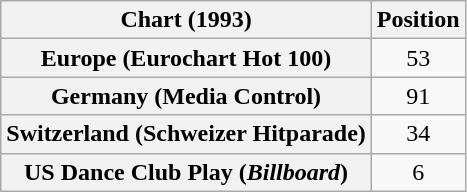<table class="wikitable sortable plainrowheaders" style="text-align:center">
<tr>
<th>Chart (1993)</th>
<th>Position</th>
</tr>
<tr>
<th scope="row">Europe (Eurochart Hot 100)</th>
<td>53</td>
</tr>
<tr>
<th scope="row">Germany (Media Control)</th>
<td>91</td>
</tr>
<tr>
<th scope="row">Switzerland (Schweizer Hitparade)</th>
<td>34</td>
</tr>
<tr>
<th scope="row">US Dance Club Play (<em>Billboard</em>)</th>
<td>6</td>
</tr>
</table>
